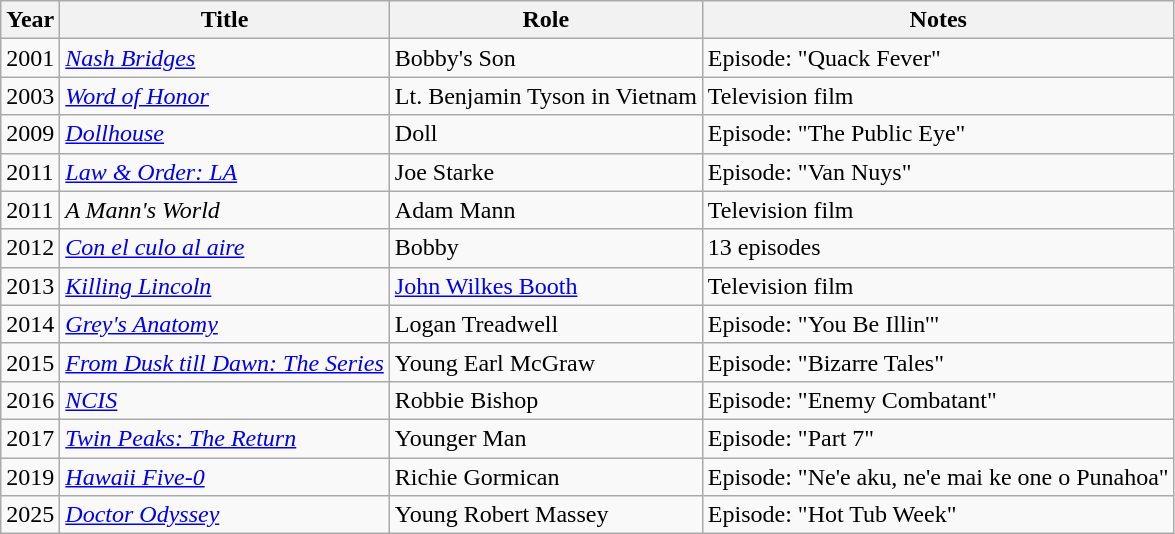<table class="wikitable sortable">
<tr>
<th>Year</th>
<th>Title</th>
<th>Role</th>
<th>Notes</th>
</tr>
<tr>
<td>2001</td>
<td><em><a href='#'>Nash Bridges</a></em></td>
<td>Bobby's Son</td>
<td>Episode: "Quack Fever"</td>
</tr>
<tr>
<td>2003</td>
<td><a href='#'><em>Word of Honor</em></a></td>
<td>Lt. Benjamin Tyson in Vietnam</td>
<td>Television film</td>
</tr>
<tr>
<td>2009</td>
<td><a href='#'><em>Dollhouse</em></a></td>
<td>Doll</td>
<td>Episode: "The Public Eye"</td>
</tr>
<tr>
<td>2011</td>
<td><em><a href='#'>Law & Order: LA</a></em></td>
<td>Joe Starke</td>
<td>Episode: "Van Nuys"</td>
</tr>
<tr>
<td>2011</td>
<td><em>A Mann's World</em></td>
<td>Adam Mann</td>
<td>Television film</td>
</tr>
<tr>
<td>2012</td>
<td><em><a href='#'>Con el culo al aire</a></em></td>
<td>Bobby</td>
<td>13 episodes</td>
</tr>
<tr>
<td>2013</td>
<td><a href='#'><em>Killing Lincoln</em></a></td>
<td><a href='#'>John Wilkes Booth</a></td>
<td>Television film</td>
</tr>
<tr>
<td>2014</td>
<td><em><a href='#'>Grey's Anatomy</a></em></td>
<td>Logan Treadwell</td>
<td>Episode: "You Be Illin'"</td>
</tr>
<tr>
<td>2015</td>
<td><em><a href='#'>From Dusk till Dawn: The Series</a></em></td>
<td>Young Earl McGraw</td>
<td>Episode: "Bizarre Tales"</td>
</tr>
<tr>
<td>2016</td>
<td><a href='#'><em>NCIS</em></a></td>
<td>Robbie Bishop</td>
<td>Episode: "Enemy Combatant"</td>
</tr>
<tr>
<td>2017</td>
<td><em><a href='#'>Twin Peaks: The Return</a></em></td>
<td>Younger Man</td>
<td>Episode: "Part 7"</td>
</tr>
<tr>
<td>2019</td>
<td><a href='#'><em>Hawaii Five-0</em></a></td>
<td>Richie Gormican</td>
<td>Episode: "Ne'e aku, ne'e mai ke one o Punahoa"</td>
</tr>
<tr>
<td>2025</td>
<td><em><a href='#'>Doctor Odyssey</a></em></td>
<td>Young Robert Massey</td>
<td>Episode: "Hot Tub Week"</td>
</tr>
</table>
